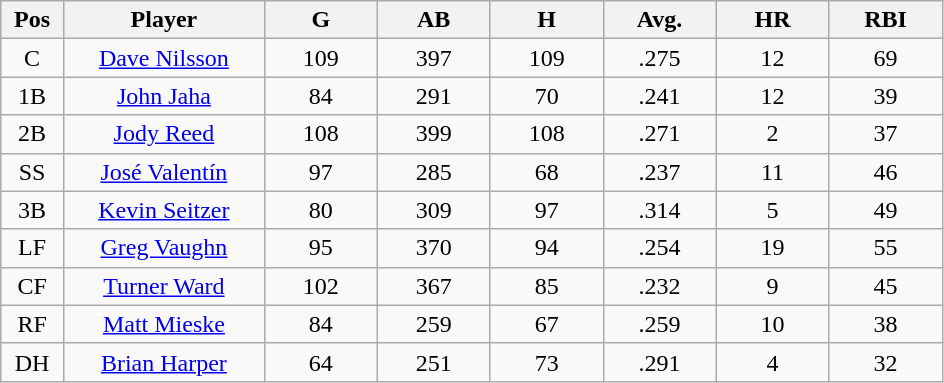<table class="wikitable sortable">
<tr>
<th bgcolor="#DDDDFF" width="5%">Pos</th>
<th bgcolor="#DDDDFF" width="16%">Player</th>
<th bgcolor="#DDDDFF" width="9%">G</th>
<th bgcolor="#DDDDFF" width="9%">AB</th>
<th bgcolor="#DDDDFF" width="9%">H</th>
<th bgcolor="#DDDDFF" width="9%">Avg.</th>
<th bgcolor="#DDDDFF" width="9%">HR</th>
<th bgcolor="#DDDDFF" width="9%">RBI</th>
</tr>
<tr align=center>
<td>C</td>
<td><a href='#'>Dave Nilsson</a></td>
<td>109</td>
<td>397</td>
<td>109</td>
<td>.275</td>
<td>12</td>
<td>69</td>
</tr>
<tr align=center>
<td>1B</td>
<td><a href='#'>John Jaha</a></td>
<td>84</td>
<td>291</td>
<td>70</td>
<td>.241</td>
<td>12</td>
<td>39</td>
</tr>
<tr align=center>
<td>2B</td>
<td><a href='#'>Jody Reed</a></td>
<td>108</td>
<td>399</td>
<td>108</td>
<td>.271</td>
<td>2</td>
<td>37</td>
</tr>
<tr align=center>
<td>SS</td>
<td><a href='#'>José Valentín</a></td>
<td>97</td>
<td>285</td>
<td>68</td>
<td>.237</td>
<td>11</td>
<td>46</td>
</tr>
<tr align=center>
<td>3B</td>
<td><a href='#'>Kevin Seitzer</a></td>
<td>80</td>
<td>309</td>
<td>97</td>
<td>.314</td>
<td>5</td>
<td>49</td>
</tr>
<tr align=center>
<td>LF</td>
<td><a href='#'>Greg Vaughn</a></td>
<td>95</td>
<td>370</td>
<td>94</td>
<td>.254</td>
<td>19</td>
<td>55</td>
</tr>
<tr align=center>
<td>CF</td>
<td><a href='#'>Turner Ward</a></td>
<td>102</td>
<td>367</td>
<td>85</td>
<td>.232</td>
<td>9</td>
<td>45</td>
</tr>
<tr align=center>
<td>RF</td>
<td><a href='#'>Matt Mieske</a></td>
<td>84</td>
<td>259</td>
<td>67</td>
<td>.259</td>
<td>10</td>
<td>38</td>
</tr>
<tr align=center>
<td>DH</td>
<td><a href='#'>Brian Harper</a></td>
<td>64</td>
<td>251</td>
<td>73</td>
<td>.291</td>
<td>4</td>
<td>32</td>
</tr>
</table>
